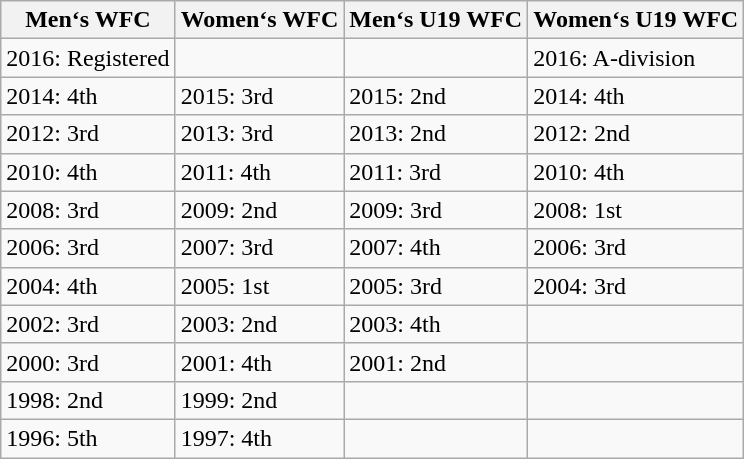<table class="wikitable">
<tr>
<th>Men‘s WFC</th>
<th>Women‘s WFC</th>
<th>Men‘s U19 WFC</th>
<th>Women‘s U19 WFC</th>
</tr>
<tr>
<td>2016: Registered</td>
<td></td>
<td></td>
<td>2016: A-division</td>
</tr>
<tr>
<td>2014: 4th</td>
<td>2015: 3rd</td>
<td>2015: 2nd</td>
<td>2014: 4th</td>
</tr>
<tr>
<td>2012: 3rd</td>
<td>2013: 3rd</td>
<td>2013: 2nd</td>
<td>2012: 2nd</td>
</tr>
<tr>
<td>2010: 4th</td>
<td>2011: 4th</td>
<td>2011: 3rd</td>
<td>2010: 4th</td>
</tr>
<tr>
<td>2008: 3rd</td>
<td>2009: 2nd</td>
<td>2009: 3rd</td>
<td>2008: 1st</td>
</tr>
<tr>
<td>2006: 3rd</td>
<td>2007: 3rd</td>
<td>2007: 4th</td>
<td>2006: 3rd</td>
</tr>
<tr>
<td>2004: 4th</td>
<td>2005: 1st</td>
<td>2005: 3rd</td>
<td>2004: 3rd</td>
</tr>
<tr>
<td>2002: 3rd</td>
<td>2003: 2nd</td>
<td>2003: 4th</td>
<td></td>
</tr>
<tr>
<td>2000: 3rd</td>
<td>2001: 4th</td>
<td>2001: 2nd</td>
<td></td>
</tr>
<tr>
<td>1998: 2nd</td>
<td>1999: 2nd</td>
<td></td>
<td></td>
</tr>
<tr>
<td>1996: 5th</td>
<td>1997: 4th</td>
<td></td>
<td></td>
</tr>
</table>
